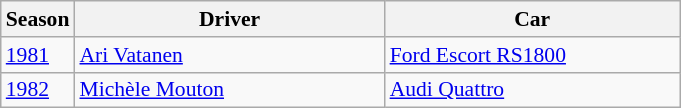<table class="wikitable" style="font-size: 90%">
<tr>
<th width=35px>Season</th>
<th width=200px>Driver</th>
<th width=190px colspan="2">Car</th>
</tr>
<tr>
<td><a href='#'>1981</a></td>
<td> <a href='#'>Ari Vatanen</a></td>
<td colspan="2"><a href='#'>Ford Escort RS1800</a></td>
</tr>
<tr>
<td><a href='#'>1982</a></td>
<td> <a href='#'>Michèle Mouton</a></td>
<td colspan="2"><a href='#'>Audi Quattro</a></td>
</tr>
</table>
